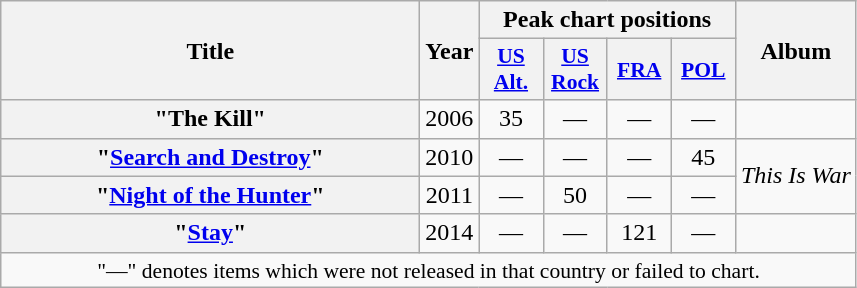<table class="wikitable plainrowheaders" style="text-align:center;" border="1">
<tr>
<th scope="col" rowspan="2" style="width:17em;">Title</th>
<th scope="col" rowspan="2">Year</th>
<th scope="col" colspan="4">Peak chart positions</th>
<th scope="col" rowspan="2">Album</th>
</tr>
<tr>
<th scope="col" style="width:2.5em;font-size:90%;"><a href='#'>US<br>Alt.</a><br></th>
<th scope="col" style="width:2.5em;font-size:90%;"><a href='#'>US<br>Rock</a><br></th>
<th scope="col" style="width:2.5em;font-size:90%;"><a href='#'>FRA</a><br></th>
<th scope="col" style="width:2.5em;font-size:90%;"><a href='#'>POL</a><br></th>
</tr>
<tr>
<th scope="row">"The Kill"<br></th>
<td>2006</td>
<td>35</td>
<td>—</td>
<td>—</td>
<td>—</td>
<td></td>
</tr>
<tr>
<th scope="row">"<a href='#'>Search and Destroy</a>"</th>
<td>2010</td>
<td>—</td>
<td>—</td>
<td>—</td>
<td>45</td>
<td rowspan="2"><em>This Is War</em></td>
</tr>
<tr>
<th scope="row">"<a href='#'>Night of the Hunter</a>"</th>
<td>2011</td>
<td>—</td>
<td>50</td>
<td>—</td>
<td>—</td>
</tr>
<tr>
<th scope="row">"<a href='#'>Stay</a>"</th>
<td>2014</td>
<td>—</td>
<td>—</td>
<td>121</td>
<td>—</td>
<td></td>
</tr>
<tr>
<td colspan="12" style="font-size:90%">"—" denotes items which were not released in that country or failed to chart.</td>
</tr>
</table>
